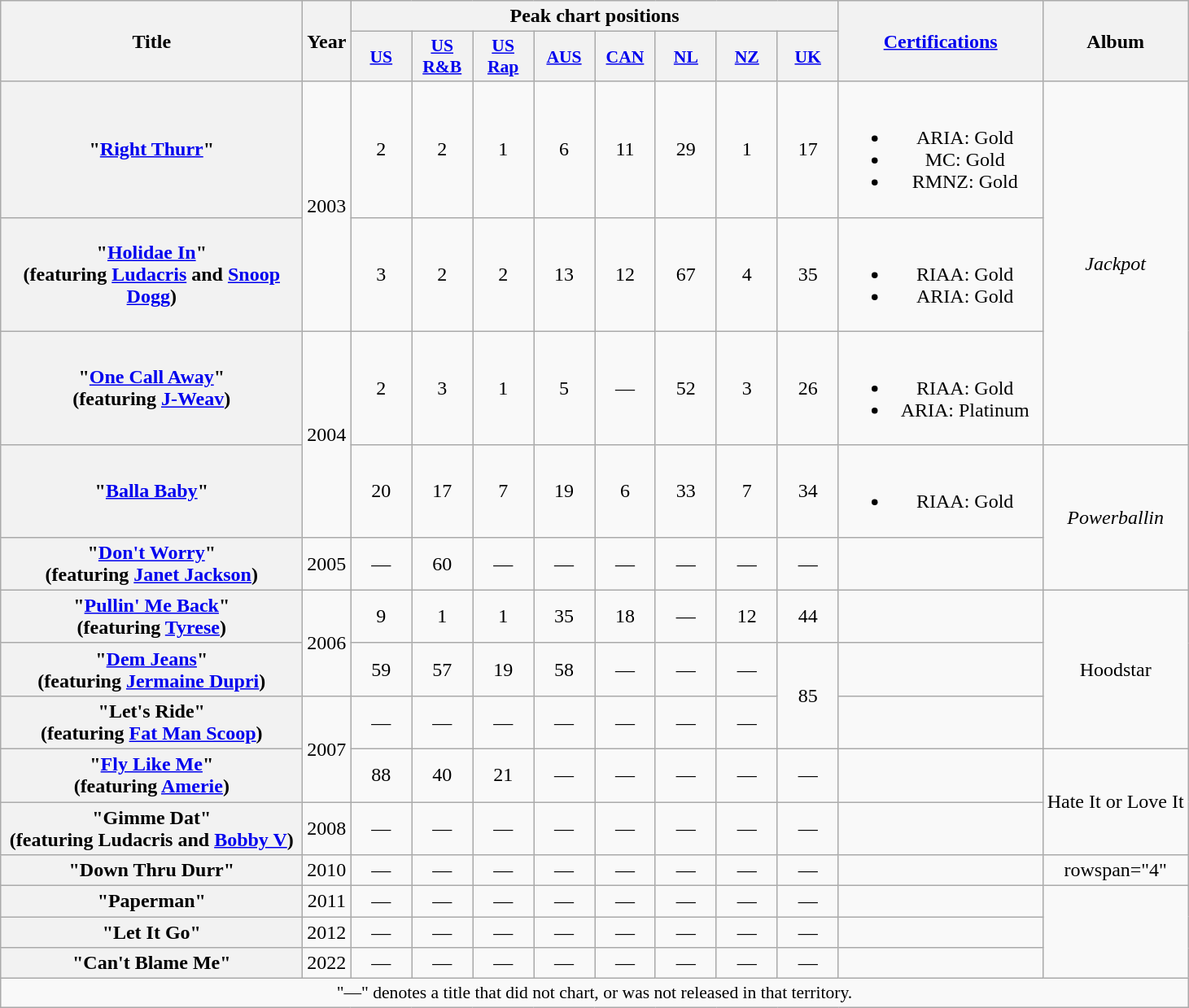<table class="wikitable plainrowheaders" style="text-align:center;">
<tr>
<th scope="col" rowspan="2" style="width:15em;">Title</th>
<th scope="col" rowspan="2">Year</th>
<th scope="col" colspan="8">Peak chart positions</th>
<th scope="col" rowspan="2" style="width:10em;"><a href='#'>Certifications</a></th>
<th scope="col" rowspan="2">Album</th>
</tr>
<tr>
<th scope="col" style="width:3em;font-size:90%;"><a href='#'>US</a><br></th>
<th scope="col" style="width:3em;font-size:90%;"><a href='#'>US R&B</a><br></th>
<th scope="col" style="width:3em;font-size:90%;"><a href='#'>US Rap</a><br></th>
<th scope="col" style="width:3em;font-size:90%;"><a href='#'>AUS</a><br></th>
<th scope="col" style="width:3em;font-size:90%;"><a href='#'>CAN</a></th>
<th scope="col" style="width:3em;font-size:90%;"><a href='#'>NL</a><br></th>
<th scope="col" style="width:3em;font-size:90%;"><a href='#'>NZ</a><br></th>
<th scope="col" style="width:3em;font-size:90%;"><a href='#'>UK</a><br></th>
</tr>
<tr>
<th scope="row">"<a href='#'>Right Thurr</a>"</th>
<td rowspan="2">2003</td>
<td>2</td>
<td>2</td>
<td>1</td>
<td>6</td>
<td>11</td>
<td>29</td>
<td>1</td>
<td>17</td>
<td><br><ul><li>ARIA: Gold</li><li>MC: Gold</li><li>RMNZ: Gold</li></ul></td>
<td rowspan="3"><em>Jackpot</em></td>
</tr>
<tr>
<th scope="row">"<a href='#'>Holidae In</a>" <br><span>(featuring <a href='#'>Ludacris</a> and <a href='#'>Snoop Dogg</a>)</span></th>
<td>3</td>
<td>2</td>
<td>2</td>
<td>13</td>
<td>12</td>
<td>67</td>
<td>4</td>
<td>35</td>
<td><br><ul><li>RIAA: Gold</li><li>ARIA: Gold</li></ul></td>
</tr>
<tr>
<th scope="row">"<a href='#'>One Call Away</a>" <br><span>(featuring <a href='#'>J-Weav</a>)</span></th>
<td rowspan="2">2004</td>
<td>2</td>
<td>3</td>
<td>1</td>
<td>5</td>
<td>—</td>
<td>52</td>
<td>3</td>
<td>26</td>
<td><br><ul><li>RIAA: Gold</li><li>ARIA: Platinum</li></ul></td>
</tr>
<tr>
<th scope="row">"<a href='#'>Balla Baby</a>"</th>
<td>20</td>
<td>17</td>
<td>7</td>
<td>19</td>
<td>6</td>
<td>33</td>
<td>7</td>
<td>34</td>
<td><br><ul><li>RIAA: Gold</li></ul></td>
<td rowspan="2"><em>Powerballin<strong></td>
</tr>
<tr>
<th scope="row">"<a href='#'>Don't Worry</a>" <br><span>(featuring <a href='#'>Janet Jackson</a>)</span></th>
<td>2005</td>
<td>—</td>
<td>60</td>
<td>—</td>
<td>—</td>
<td>—</td>
<td>—</td>
<td>—</td>
<td>—</td>
<td></td>
</tr>
<tr>
<th scope="row">"<a href='#'>Pullin' Me Back</a>" <br><span>(featuring <a href='#'>Tyrese</a>)</span></th>
<td rowspan="2">2006</td>
<td>9</td>
<td>1</td>
<td>1</td>
<td>35</td>
<td>18</td>
<td>—</td>
<td>12</td>
<td>44</td>
<td></td>
<td rowspan="3"></em>Hoodstar<em></td>
</tr>
<tr>
<th scope="row">"<a href='#'>Dem Jeans</a>" <br><span>(featuring <a href='#'>Jermaine Dupri</a>)</span></th>
<td>59</td>
<td>57</td>
<td>19</td>
<td>58</td>
<td>—</td>
<td>—</td>
<td>—</td>
<td rowspan="2">85</td>
<td></td>
</tr>
<tr>
<th scope="row">"Let's Ride" <br><span>(featuring <a href='#'>Fat Man Scoop</a>)</span></th>
<td rowspan="2">2007</td>
<td>—</td>
<td>—</td>
<td>—</td>
<td>—</td>
<td>—</td>
<td>—</td>
<td>—</td>
<td></td>
</tr>
<tr>
<th scope="row">"<a href='#'>Fly Like Me</a>" <br><span>(featuring <a href='#'>Amerie</a>)</span></th>
<td>88</td>
<td>40</td>
<td>21</td>
<td>—</td>
<td>—</td>
<td>—</td>
<td>—</td>
<td>—</td>
<td></td>
<td rowspan="2"></em>Hate It or Love It<em></td>
</tr>
<tr>
<th scope="row">"Gimme Dat" <br><span>(featuring Ludacris and <a href='#'>Bobby V</a>)</span></th>
<td>2008</td>
<td>—</td>
<td>—</td>
<td>—</td>
<td>—</td>
<td>—</td>
<td>—</td>
<td>—</td>
<td>—</td>
<td></td>
</tr>
<tr>
<th scope="row">"Down Thru Durr"</th>
<td>2010</td>
<td>—</td>
<td>—</td>
<td>—</td>
<td>—</td>
<td>—</td>
<td>—</td>
<td>—</td>
<td>—</td>
<td></td>
<td>rowspan="4" </td>
</tr>
<tr>
<th scope="row">"Paperman"</th>
<td>2011</td>
<td>—</td>
<td>—</td>
<td>—</td>
<td>—</td>
<td>—</td>
<td>—</td>
<td>—</td>
<td>—</td>
<td></td>
</tr>
<tr>
<th scope="row">"Let It Go"</th>
<td>2012</td>
<td>—</td>
<td>—</td>
<td>—</td>
<td>—</td>
<td>—</td>
<td>—</td>
<td>—</td>
<td>—</td>
<td></td>
</tr>
<tr>
<th scope="row">"Can't Blame Me"</th>
<td>2022</td>
<td>—</td>
<td>—</td>
<td>—</td>
<td>—</td>
<td>—</td>
<td>—</td>
<td>—</td>
<td>—</td>
<td></td>
</tr>
<tr>
<td colspan="15" style="font-size:90%">"—" denotes a title that did not chart, or was not released in that territory.</td>
</tr>
</table>
